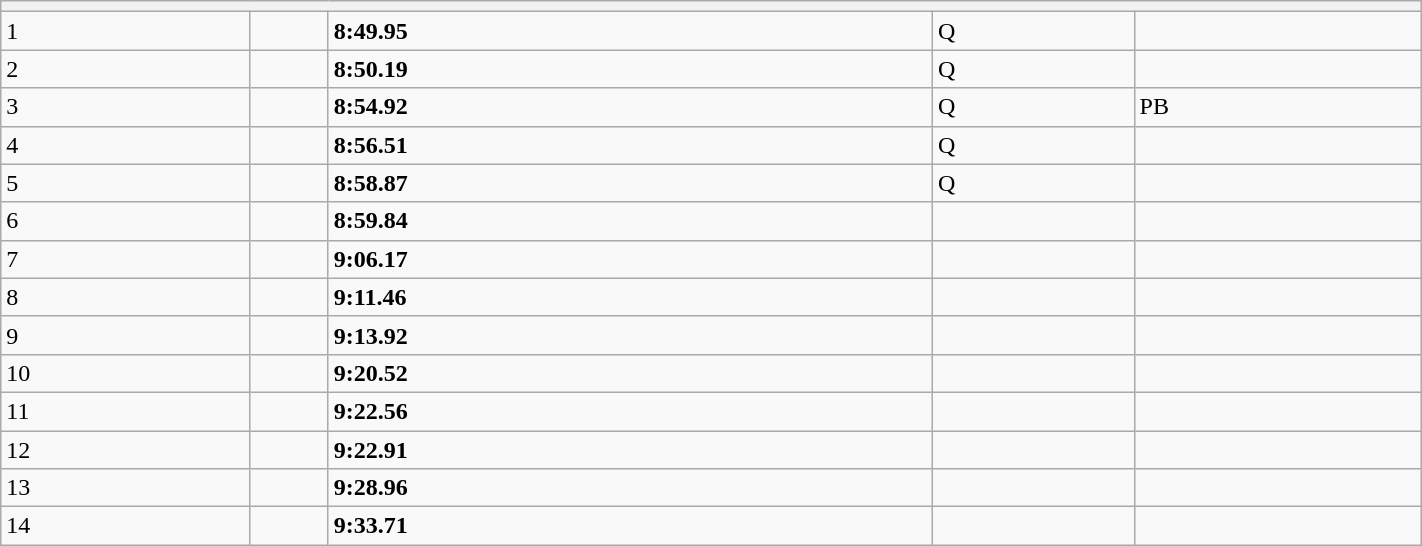<table class="wikitable" width=75%>
<tr>
<th colspan="5"></th>
</tr>
<tr>
<td>1</td>
<td></td>
<td><strong>8:49.95</strong></td>
<td>Q</td>
<td></td>
</tr>
<tr>
<td>2</td>
<td></td>
<td><strong>8:50.19</strong></td>
<td>Q</td>
<td></td>
</tr>
<tr>
<td>3</td>
<td></td>
<td><strong>8:54.92</strong></td>
<td>Q</td>
<td>PB</td>
</tr>
<tr>
<td>4</td>
<td></td>
<td><strong>8:56.51</strong></td>
<td>Q</td>
<td></td>
</tr>
<tr>
<td>5</td>
<td></td>
<td><strong>8:58.87</strong></td>
<td>Q</td>
<td></td>
</tr>
<tr>
<td>6</td>
<td></td>
<td><strong>8:59.84</strong></td>
<td></td>
<td></td>
</tr>
<tr>
<td>7</td>
<td></td>
<td><strong>9:06.17</strong></td>
<td></td>
<td></td>
</tr>
<tr>
<td>8</td>
<td></td>
<td><strong>9:11.46</strong></td>
<td></td>
<td></td>
</tr>
<tr>
<td>9</td>
<td></td>
<td><strong>9:13.92</strong></td>
<td></td>
<td></td>
</tr>
<tr>
<td>10</td>
<td></td>
<td><strong>9:20.52</strong></td>
<td></td>
<td></td>
</tr>
<tr>
<td>11</td>
<td></td>
<td><strong>9:22.56</strong></td>
<td></td>
<td></td>
</tr>
<tr>
<td>12</td>
<td></td>
<td><strong>9:22.91</strong></td>
<td></td>
<td></td>
</tr>
<tr>
<td>13</td>
<td></td>
<td><strong>9:28.96</strong></td>
<td></td>
<td></td>
</tr>
<tr>
<td>14</td>
<td></td>
<td><strong>9:33.71</strong></td>
<td></td>
<td></td>
</tr>
</table>
